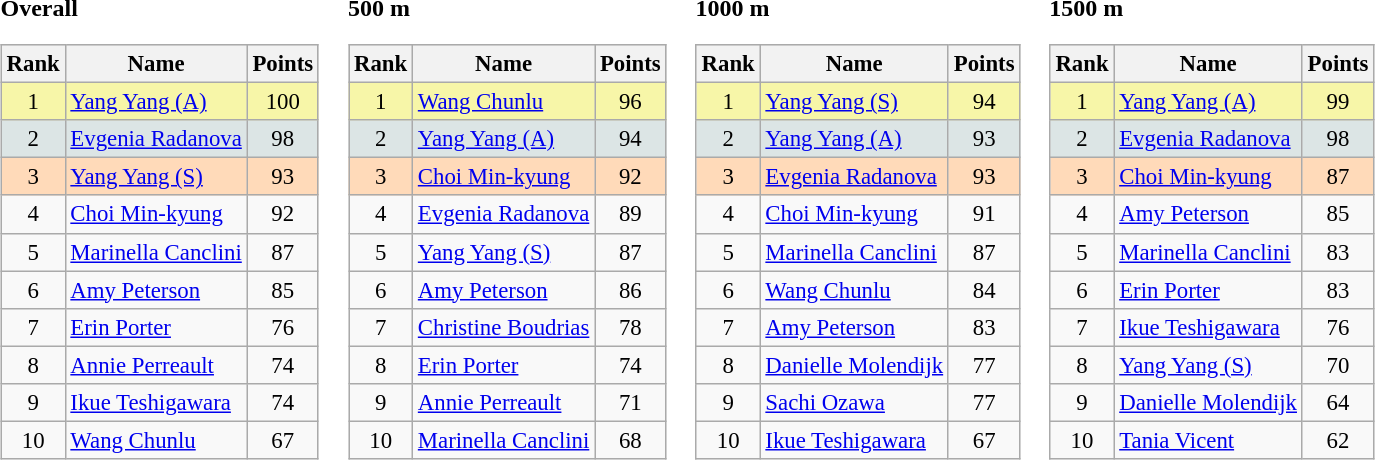<table>
<tr valign="top">
<td><br><strong>Overall</strong><br><table class="wikitable" style="font-size:95%; text-align: center">
<tr style="background:#dcdcdc;">
<th>Rank</th>
<th>Name</th>
<th>Points</th>
</tr>
<tr bgcolor="#F7F6A8" |>
<td>1</td>
<td align="left"> <a href='#'>Yang Yang (A)</a></td>
<td>100</td>
</tr>
<tr bgcolor="#DCE5E5">
<td>2</td>
<td align="left"> <a href='#'>Evgenia Radanova</a></td>
<td>98</td>
</tr>
<tr bgcolor="#FFDAB9">
<td>3</td>
<td align="left"> <a href='#'>Yang Yang (S)</a></td>
<td>93</td>
</tr>
<tr>
<td>4</td>
<td align="left"> <a href='#'>Choi Min-kyung</a></td>
<td>92</td>
</tr>
<tr>
<td>5</td>
<td align="left"> <a href='#'>Marinella Canclini</a></td>
<td>87</td>
</tr>
<tr>
<td>6</td>
<td align="left"> <a href='#'>Amy Peterson</a></td>
<td>85</td>
</tr>
<tr>
<td>7</td>
<td align="left"> <a href='#'>Erin Porter</a></td>
<td>76</td>
</tr>
<tr>
<td>8</td>
<td align="left"> <a href='#'>Annie Perreault</a></td>
<td>74</td>
</tr>
<tr>
<td>9</td>
<td align="left"> <a href='#'>Ikue Teshigawara</a></td>
<td>74</td>
</tr>
<tr>
<td>10</td>
<td align="left"> <a href='#'>Wang Chunlu</a></td>
<td>67</td>
</tr>
</table>
</td>
<td><br><strong>500 m</strong><br><table class="wikitable" style="font-size:95%; text-align: center">
<tr style="background:#dcdcdc;">
<th>Rank</th>
<th>Name</th>
<th>Points</th>
</tr>
<tr bgcolor="#F7F6A8" |>
<td>1</td>
<td align="left"> <a href='#'>Wang Chunlu</a></td>
<td>96</td>
</tr>
<tr bgcolor="#DCE5E5">
<td>2</td>
<td align="left"> <a href='#'>Yang Yang (A)</a></td>
<td>94</td>
</tr>
<tr bgcolor="#FFDAB9">
<td>3</td>
<td align="left"> <a href='#'>Choi Min-kyung</a></td>
<td>92</td>
</tr>
<tr>
<td>4</td>
<td align="left"> <a href='#'>Evgenia Radanova</a></td>
<td>89</td>
</tr>
<tr>
<td>5</td>
<td align="left"> <a href='#'>Yang Yang (S)</a></td>
<td>87</td>
</tr>
<tr>
<td>6</td>
<td align="left"> <a href='#'>Amy Peterson</a></td>
<td>86</td>
</tr>
<tr>
<td>7</td>
<td align="left"> <a href='#'>Christine Boudrias</a></td>
<td>78</td>
</tr>
<tr>
<td>8</td>
<td align="left"> <a href='#'>Erin Porter</a></td>
<td>74</td>
</tr>
<tr>
<td>9</td>
<td align="left"> <a href='#'>Annie Perreault</a></td>
<td>71</td>
</tr>
<tr>
<td>10</td>
<td align="left"> <a href='#'>Marinella Canclini</a></td>
<td>68</td>
</tr>
</table>
</td>
<td><br><strong>1000 m </strong><br><table class="wikitable" style="font-size:95%; text-align: center">
<tr style="background:#dcdcdc;">
<th>Rank</th>
<th>Name</th>
<th>Points</th>
</tr>
<tr bgcolor="#F7F6A8" |>
<td>1</td>
<td align="left"> <a href='#'>Yang Yang (S)</a></td>
<td>94</td>
</tr>
<tr bgcolor="#DCE5E5">
<td>2</td>
<td align="left"> <a href='#'>Yang Yang (A)</a></td>
<td>93</td>
</tr>
<tr bgcolor="#FFDAB9">
<td>3</td>
<td align="left"> <a href='#'>Evgenia Radanova</a></td>
<td>93</td>
</tr>
<tr>
<td>4</td>
<td align="left"> <a href='#'>Choi Min-kyung</a></td>
<td>91</td>
</tr>
<tr>
<td>5</td>
<td align="left"> <a href='#'>Marinella Canclini</a></td>
<td>87</td>
</tr>
<tr>
<td>6</td>
<td align="left"> <a href='#'>Wang Chunlu</a></td>
<td>84</td>
</tr>
<tr>
<td>7</td>
<td align="left"> <a href='#'>Amy Peterson</a></td>
<td>83</td>
</tr>
<tr>
<td>8</td>
<td align="left"> <a href='#'>Danielle Molendijk</a></td>
<td>77</td>
</tr>
<tr>
<td>9</td>
<td align="left"> <a href='#'>Sachi Ozawa</a></td>
<td>77</td>
</tr>
<tr>
<td>10</td>
<td align="left"> <a href='#'>Ikue Teshigawara</a></td>
<td>67</td>
</tr>
</table>
</td>
<td><br><strong>1500 m </strong><br><table class="wikitable" style="font-size:95%; text-align: center">
<tr style="background:#dcdcdc;">
<th>Rank</th>
<th>Name</th>
<th>Points</th>
</tr>
<tr bgcolor="#F7F6A8" |>
<td>1</td>
<td align="left"> <a href='#'>Yang Yang (A)</a></td>
<td>99</td>
</tr>
<tr bgcolor="#DCE5E5">
<td>2</td>
<td align="left"> <a href='#'>Evgenia Radanova</a></td>
<td>98</td>
</tr>
<tr bgcolor="#FFDAB9">
<td>3</td>
<td align="left"> <a href='#'>Choi Min-kyung</a></td>
<td>87</td>
</tr>
<tr>
<td>4</td>
<td align="left"> <a href='#'>Amy Peterson</a></td>
<td>85</td>
</tr>
<tr>
<td>5</td>
<td align="left"> <a href='#'>Marinella Canclini</a></td>
<td>83</td>
</tr>
<tr>
<td>6</td>
<td align="left"> <a href='#'>Erin Porter</a></td>
<td>83</td>
</tr>
<tr>
<td>7</td>
<td align="left"> <a href='#'>Ikue Teshigawara</a></td>
<td>76</td>
</tr>
<tr>
<td>8</td>
<td align="left"> <a href='#'>Yang Yang (S)</a></td>
<td>70</td>
</tr>
<tr>
<td>9</td>
<td align="left"> <a href='#'>Danielle Molendijk</a></td>
<td>64</td>
</tr>
<tr>
<td>10</td>
<td align="left"> <a href='#'>Tania Vicent</a></td>
<td>62</td>
</tr>
</table>
</td>
</tr>
</table>
